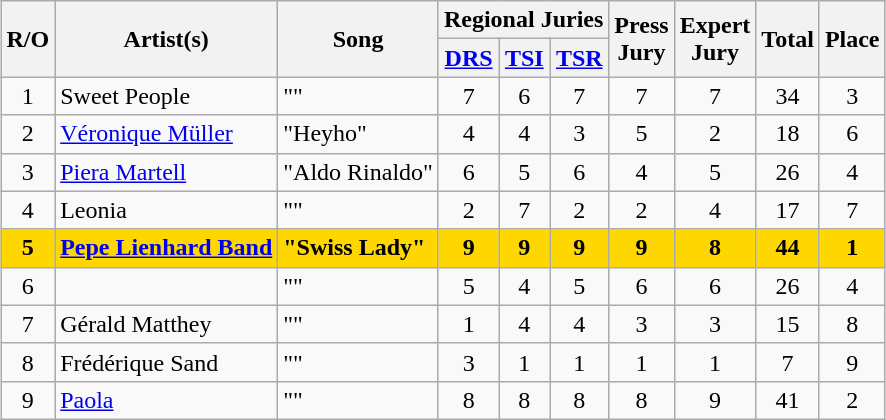<table class="sortable wikitable" style="margin: 1em auto 1em auto; text-align:center">
<tr>
<th rowspan="2">R/O</th>
<th rowspan="2">Artist(s)</th>
<th rowspan="2">Song</th>
<th colspan="3">Regional Juries</th>
<th rowspan="2">Press<br>Jury</th>
<th rowspan="2">Expert<br>Jury</th>
<th rowspan="2">Total</th>
<th rowspan="2">Place</th>
</tr>
<tr>
<th><a href='#'>DRS</a></th>
<th><a href='#'>TSI</a></th>
<th><a href='#'>TSR</a></th>
</tr>
<tr>
<td>1</td>
<td align="left">Sweet People</td>
<td align="left">""</td>
<td>7</td>
<td>6</td>
<td>7</td>
<td>7</td>
<td>7</td>
<td>34</td>
<td>3</td>
</tr>
<tr>
<td>2</td>
<td align="left"><a href='#'>Véronique Müller</a></td>
<td align="left">"Heyho"</td>
<td>4</td>
<td>4</td>
<td>3</td>
<td>5</td>
<td>2</td>
<td>18</td>
<td>6</td>
</tr>
<tr>
<td>3</td>
<td align="left"><a href='#'>Piera Martell</a></td>
<td align="left">"Aldo Rinaldo"</td>
<td>6</td>
<td>5</td>
<td>6</td>
<td>4</td>
<td>5</td>
<td>26</td>
<td>4</td>
</tr>
<tr>
<td>4</td>
<td align="left">Leonia</td>
<td align="left">""</td>
<td>2</td>
<td>7</td>
<td>2</td>
<td>2</td>
<td>4</td>
<td>17</td>
<td>7</td>
</tr>
<tr style="font-weight:bold; background:gold;">
<td>5</td>
<td align="left"><a href='#'>Pepe Lienhard Band</a></td>
<td align="left">"Swiss Lady"</td>
<td>9</td>
<td>9</td>
<td>9</td>
<td>9</td>
<td>8</td>
<td>44</td>
<td>1</td>
</tr>
<tr>
<td>6</td>
<td align="left"></td>
<td align="left">""</td>
<td>5</td>
<td>4</td>
<td>5</td>
<td>6</td>
<td>6</td>
<td>26</td>
<td>4</td>
</tr>
<tr>
<td>7</td>
<td align="left">Gérald Matthey</td>
<td align="left">""</td>
<td>1</td>
<td>4</td>
<td>4</td>
<td>3</td>
<td>3</td>
<td>15</td>
<td>8</td>
</tr>
<tr>
<td>8</td>
<td align="left">Frédérique Sand</td>
<td align="left">""</td>
<td>3</td>
<td>1</td>
<td>1</td>
<td>1</td>
<td>1</td>
<td>7</td>
<td>9</td>
</tr>
<tr>
<td>9</td>
<td align="left"><a href='#'>Paola</a></td>
<td align="left">""</td>
<td>8</td>
<td>8</td>
<td>8</td>
<td>8</td>
<td>9</td>
<td>41</td>
<td>2</td>
</tr>
</table>
